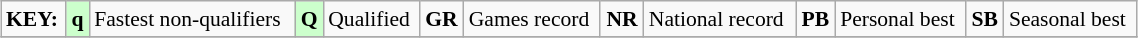<table class="wikitable" style="margin:0.5em auto; font-size:90%;position:relative;" width=60%>
<tr>
<td><strong>KEY:</strong></td>
<td bgcolor=ccffcc align=center><strong>q</strong></td>
<td>Fastest non-qualifiers</td>
<td bgcolor=ccffcc align=center><strong>Q</strong></td>
<td>Qualified</td>
<td align=center><strong>GR</strong></td>
<td>Games record</td>
<td align=center><strong>NR</strong></td>
<td>National record</td>
<td align=center><strong>PB</strong></td>
<td>Personal best</td>
<td align=center><strong>SB</strong></td>
<td>Seasonal best</td>
</tr>
<tr>
</tr>
</table>
